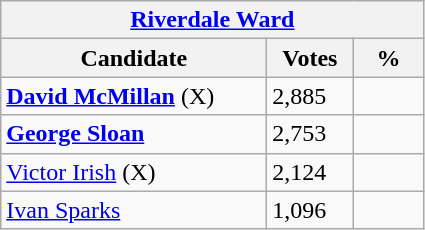<table class="wikitable">
<tr>
<th colspan="3"><a href='#'>Riverdale Ward</a></th>
</tr>
<tr>
<th style="width: 170px">Candidate</th>
<th style="width: 50px">Votes</th>
<th style="width: 40px">%</th>
</tr>
<tr>
<td><strong><a href='#'>David McMillan</a></strong> (X)</td>
<td>2,885</td>
<td></td>
</tr>
<tr>
<td><strong><a href='#'>George Sloan</a></strong></td>
<td>2,753</td>
<td></td>
</tr>
<tr>
<td><a href='#'>Victor Irish</a> (X)</td>
<td>2,124</td>
<td></td>
</tr>
<tr>
<td><a href='#'>Ivan Sparks</a></td>
<td>1,096</td>
<td></td>
</tr>
</table>
